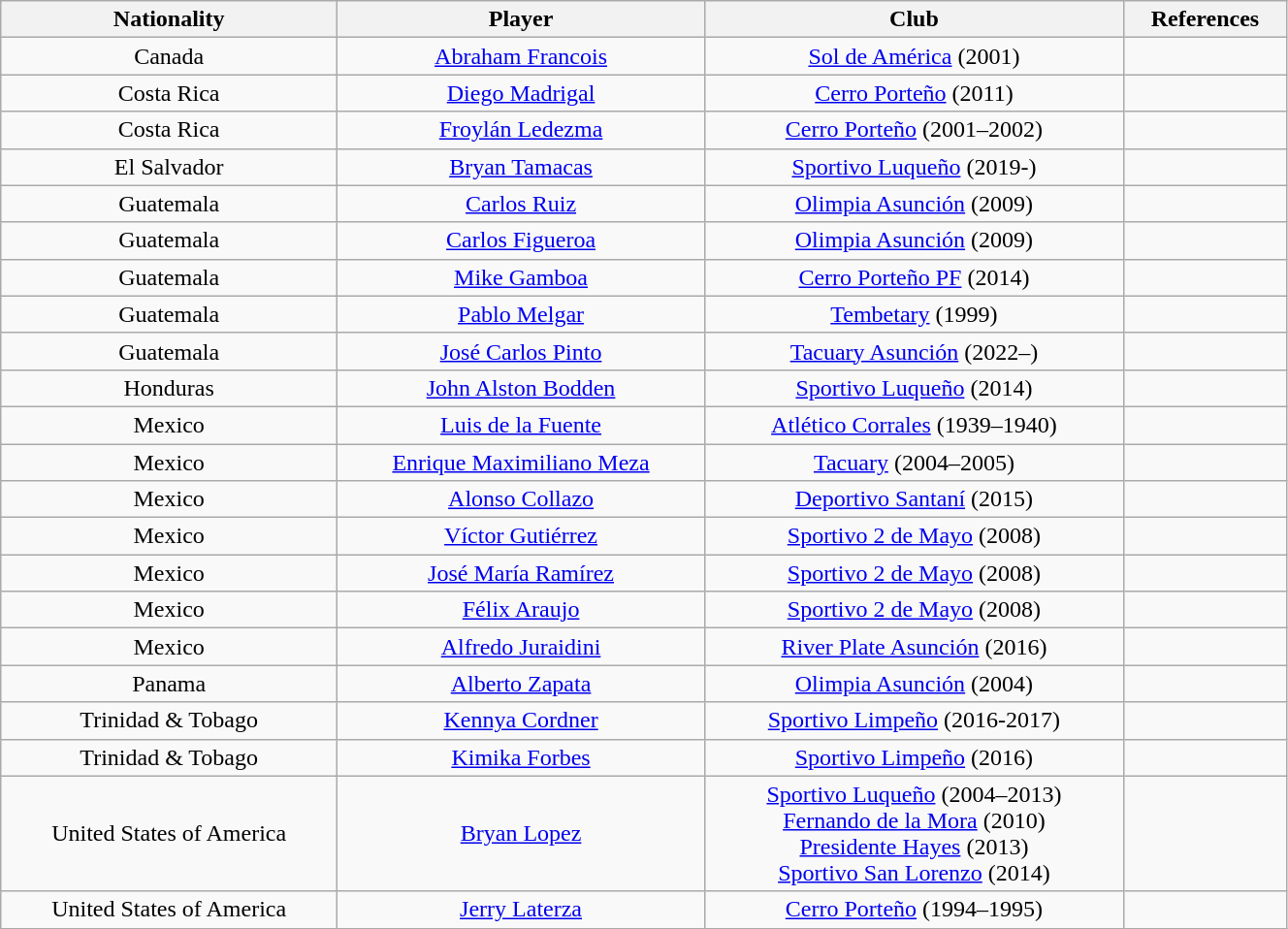<table class="wikitable sortable"  style="text-align:center; width:70%;">
<tr>
<th>Nationality</th>
<th>Player</th>
<th>Club</th>
<th>References</th>
</tr>
<tr>
<td> Canada</td>
<td><a href='#'>Abraham Francois</a></td>
<td><a href='#'>Sol de América</a> (2001)</td>
<td></td>
</tr>
<tr>
<td> Costa Rica</td>
<td><a href='#'>Diego Madrigal</a></td>
<td><a href='#'>Cerro Porteño</a> (2011)</td>
<td></td>
</tr>
<tr>
<td> Costa Rica</td>
<td><a href='#'>Froylán Ledezma</a></td>
<td><a href='#'>Cerro Porteño</a> (2001–2002)</td>
<td></td>
</tr>
<tr>
<td> El Salvador</td>
<td><a href='#'>Bryan Tamacas</a></td>
<td><a href='#'>Sportivo Luqueño</a> (2019-)</td>
<td></td>
</tr>
<tr>
<td> Guatemala</td>
<td><a href='#'>Carlos Ruiz</a></td>
<td><a href='#'>Olimpia Asunción</a> (2009)</td>
<td></td>
</tr>
<tr>
<td> Guatemala</td>
<td><a href='#'>Carlos Figueroa</a></td>
<td><a href='#'>Olimpia Asunción</a> (2009)</td>
<td></td>
</tr>
<tr>
<td> Guatemala</td>
<td><a href='#'>Mike Gamboa</a></td>
<td><a href='#'>Cerro Porteño PF</a> (2014)</td>
<td></td>
</tr>
<tr>
<td> Guatemala</td>
<td><a href='#'>Pablo Melgar</a></td>
<td><a href='#'>Tembetary</a> (1999)</td>
<td></td>
</tr>
<tr>
<td> Guatemala</td>
<td><a href='#'>José Carlos Pinto</a></td>
<td><a href='#'>Tacuary Asunción</a> (2022–)</td>
<td></td>
</tr>
<tr>
<td> Honduras</td>
<td><a href='#'>John Alston Bodden</a></td>
<td><a href='#'>Sportivo Luqueño</a> (2014)</td>
<td></td>
</tr>
<tr>
<td> Mexico</td>
<td><a href='#'>Luis de la Fuente</a></td>
<td><a href='#'>Atlético Corrales</a> (1939–1940)</td>
<td></td>
</tr>
<tr>
<td> Mexico</td>
<td><a href='#'>Enrique Maximiliano Meza</a></td>
<td><a href='#'>Tacuary</a> (2004–2005)</td>
<td></td>
</tr>
<tr>
<td> Mexico</td>
<td><a href='#'>Alonso Collazo</a></td>
<td><a href='#'>Deportivo Santaní</a> (2015)</td>
<td></td>
</tr>
<tr>
<td> Mexico</td>
<td><a href='#'>Víctor Gutiérrez</a></td>
<td><a href='#'>Sportivo 2 de Mayo</a> (2008)</td>
<td></td>
</tr>
<tr>
<td> Mexico</td>
<td><a href='#'>José María Ramírez</a></td>
<td><a href='#'>Sportivo 2 de Mayo</a> (2008)</td>
<td></td>
</tr>
<tr>
<td> Mexico</td>
<td><a href='#'>Félix Araujo</a></td>
<td><a href='#'>Sportivo 2 de Mayo</a> (2008)</td>
<td></td>
</tr>
<tr>
<td> Mexico</td>
<td><a href='#'>Alfredo Juraidini</a></td>
<td><a href='#'>River Plate Asunción</a> (2016)</td>
<td></td>
</tr>
<tr>
<td> Panama</td>
<td><a href='#'>Alberto Zapata</a></td>
<td><a href='#'>Olimpia Asunción</a> (2004)</td>
<td></td>
</tr>
<tr>
<td> Trinidad & Tobago</td>
<td><a href='#'>Kennya Cordner</a></td>
<td><a href='#'>Sportivo Limpeño</a> (2016-2017)</td>
<td></td>
</tr>
<tr>
<td> Trinidad & Tobago</td>
<td><a href='#'>Kimika Forbes</a></td>
<td><a href='#'>Sportivo Limpeño</a> (2016)</td>
<td></td>
</tr>
<tr>
<td> United States of America</td>
<td><a href='#'>Bryan Lopez</a></td>
<td><a href='#'>Sportivo Luqueño</a> (2004–2013)<br><a href='#'>Fernando de la Mora</a> (2010)<br><a href='#'>Presidente Hayes</a> (2013)<br><a href='#'>Sportivo San Lorenzo</a> (2014)</td>
<td></td>
</tr>
<tr>
<td> United States of America</td>
<td><a href='#'>Jerry Laterza</a></td>
<td><a href='#'>Cerro Porteño</a> (1994–1995)</td>
<td></td>
</tr>
</table>
